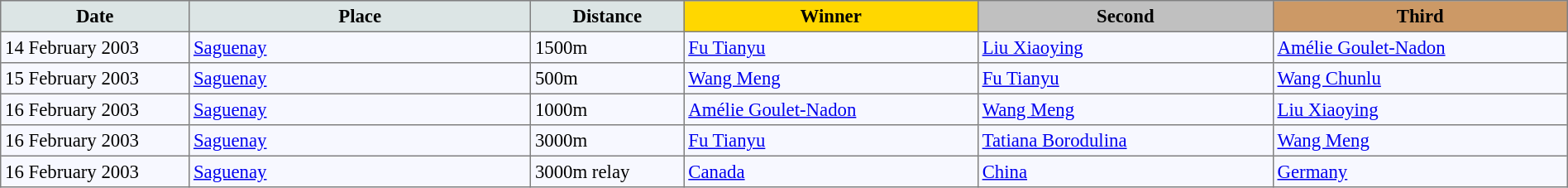<table bgcolor="#f7f8ff" cellpadding="3" cellspacing="0" border="1" style="font-size: 95%; border: gray solid 1px; border-collapse: collapse;">
<tr bgcolor="#CCCCCC">
<td align="center" bgcolor="#DCE5E5" width="150"><strong>Date</strong></td>
<td align="center" bgcolor="#DCE5E5" width="280"><strong>Place</strong></td>
<td align="center" bgcolor="#DCE5E5" width="120"><strong>Distance</strong></td>
<td align="center" bgcolor="gold" width="240"><strong>Winner</strong></td>
<td align="center" bgcolor="silver" width="240"><strong>Second</strong></td>
<td align="center" bgcolor="CC9966" width="240"><strong>Third</strong></td>
</tr>
<tr align="left">
<td>14 February 2003</td>
<td> <a href='#'>Saguenay</a></td>
<td>1500m</td>
<td> <a href='#'>Fu Tianyu</a></td>
<td> <a href='#'>Liu Xiaoying</a></td>
<td> <a href='#'>Amélie Goulet-Nadon</a></td>
</tr>
<tr align="left">
<td>15 February 2003</td>
<td> <a href='#'>Saguenay</a></td>
<td>500m</td>
<td> <a href='#'>Wang Meng</a></td>
<td> <a href='#'>Fu Tianyu</a></td>
<td> <a href='#'>Wang Chunlu</a></td>
</tr>
<tr align="left">
<td>16 February 2003</td>
<td> <a href='#'>Saguenay</a></td>
<td>1000m</td>
<td> <a href='#'>Amélie Goulet-Nadon</a></td>
<td> <a href='#'>Wang Meng</a></td>
<td> <a href='#'>Liu Xiaoying</a></td>
</tr>
<tr align="left">
<td>16 February 2003</td>
<td> <a href='#'>Saguenay</a></td>
<td>3000m</td>
<td> <a href='#'>Fu Tianyu</a></td>
<td> <a href='#'>Tatiana Borodulina</a></td>
<td> <a href='#'>Wang Meng</a></td>
</tr>
<tr align="left">
<td>16 February 2003</td>
<td> <a href='#'>Saguenay</a></td>
<td>3000m relay</td>
<td> <a href='#'>Canada</a></td>
<td> <a href='#'>China</a></td>
<td> <a href='#'>Germany</a></td>
</tr>
</table>
